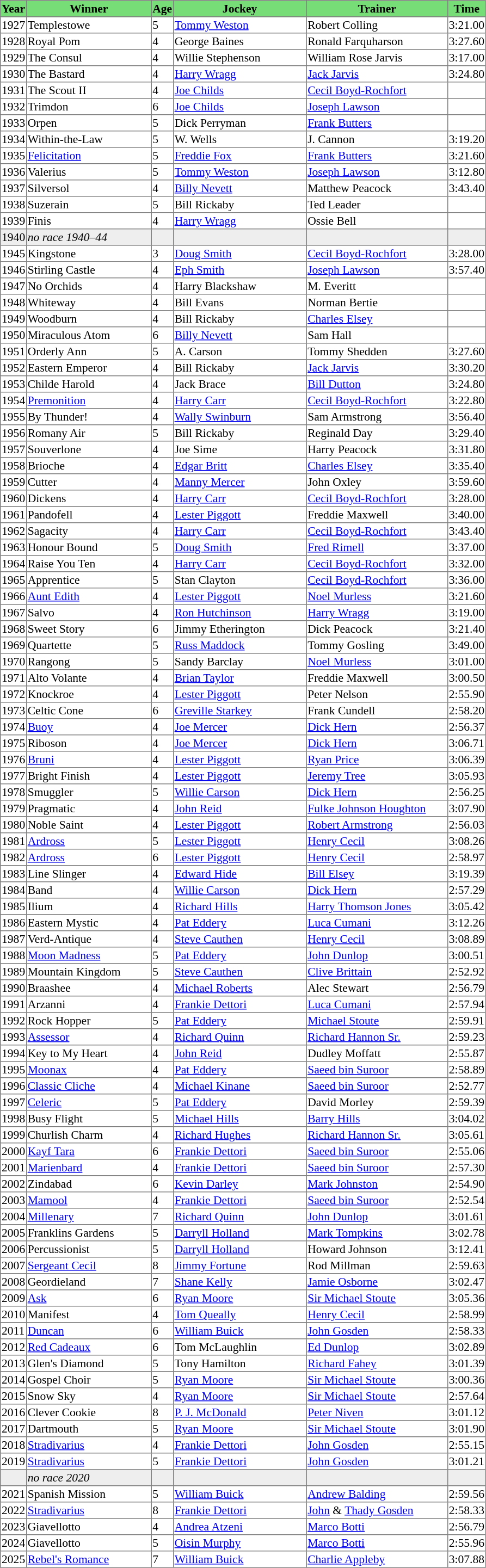<table class = "sortable" | border="1" style="border-collapse: collapse; font-size:90%">
<tr bgcolor="#77dd77" align="center">
<th>Year</th>
<th>Winner</th>
<th>Age</th>
<th>Jockey</th>
<th>Trainer</th>
<th>Time</th>
</tr>
<tr>
<td>1927</td>
<td width="150px">Templestowe</td>
<td>5</td>
<td width=160px><a href='#'>Tommy Weston</a></td>
<td width=170px>Robert Colling</td>
<td>3:21.00</td>
</tr>
<tr>
<td>1928</td>
<td>Royal Pom</td>
<td>4</td>
<td>George Baines</td>
<td>Ronald Farquharson</td>
<td>3:27.60</td>
</tr>
<tr>
<td>1929</td>
<td>The Consul</td>
<td>4</td>
<td>Willie Stephenson</td>
<td>William Rose Jarvis</td>
<td>3:17.00</td>
</tr>
<tr>
<td>1930</td>
<td>The Bastard</td>
<td>4</td>
<td><a href='#'>Harry Wragg</a></td>
<td><a href='#'>Jack Jarvis</a></td>
<td>3:24.80</td>
</tr>
<tr>
<td>1931</td>
<td>The Scout II</td>
<td>4</td>
<td><a href='#'>Joe Childs</a></td>
<td><a href='#'>Cecil Boyd-Rochfort</a></td>
<td></td>
</tr>
<tr>
<td>1932</td>
<td>Trimdon</td>
<td>6</td>
<td><a href='#'>Joe Childs</a></td>
<td><a href='#'>Joseph Lawson</a></td>
<td></td>
</tr>
<tr>
<td>1933</td>
<td>Orpen</td>
<td>5</td>
<td>Dick Perryman</td>
<td><a href='#'>Frank Butters</a></td>
<td></td>
</tr>
<tr>
<td>1934</td>
<td>Within-the-Law</td>
<td>5</td>
<td>W. Wells</td>
<td>J. Cannon</td>
<td>3:19.20</td>
</tr>
<tr>
<td>1935</td>
<td><a href='#'>Felicitation</a></td>
<td>5</td>
<td><a href='#'>Freddie Fox</a></td>
<td><a href='#'>Frank Butters</a></td>
<td>3:21.60</td>
</tr>
<tr>
<td>1936</td>
<td>Valerius</td>
<td>5</td>
<td><a href='#'>Tommy Weston</a></td>
<td><a href='#'>Joseph Lawson</a></td>
<td>3:12.80</td>
</tr>
<tr>
<td>1937</td>
<td>Silversol</td>
<td>4</td>
<td><a href='#'>Billy Nevett</a></td>
<td>Matthew Peacock</td>
<td>3:43.40</td>
</tr>
<tr>
<td>1938</td>
<td>Suzerain</td>
<td>5</td>
<td>Bill Rickaby</td>
<td>Ted Leader</td>
<td></td>
</tr>
<tr>
<td>1939</td>
<td>Finis</td>
<td>4</td>
<td><a href='#'>Harry Wragg</a></td>
<td>Ossie Bell</td>
<td></td>
</tr>
<tr bgcolor="#eeeeee">
<td><span>1940</span></td>
<td><em>no race 1940–44</em></td>
<td></td>
<td></td>
<td></td>
<td></td>
</tr>
<tr>
<td>1945</td>
<td>Kingstone</td>
<td>3</td>
<td><a href='#'>Doug Smith</a></td>
<td><a href='#'>Cecil Boyd-Rochfort</a></td>
<td>3:28.00</td>
</tr>
<tr>
<td>1946</td>
<td>Stirling Castle</td>
<td>4</td>
<td><a href='#'>Eph Smith</a></td>
<td><a href='#'>Joseph Lawson</a></td>
<td>3:57.40</td>
</tr>
<tr>
<td>1947</td>
<td>No Orchids</td>
<td>4</td>
<td>Harry Blackshaw</td>
<td>M. Everitt</td>
<td></td>
</tr>
<tr>
<td>1948</td>
<td>Whiteway</td>
<td>4</td>
<td>Bill Evans</td>
<td>Norman Bertie</td>
<td></td>
</tr>
<tr>
<td>1949</td>
<td>Woodburn</td>
<td>4</td>
<td>Bill Rickaby</td>
<td><a href='#'>Charles Elsey</a></td>
<td></td>
</tr>
<tr>
<td>1950</td>
<td>Miraculous Atom</td>
<td>6</td>
<td><a href='#'>Billy Nevett</a></td>
<td>Sam Hall</td>
<td></td>
</tr>
<tr>
<td>1951</td>
<td>Orderly Ann</td>
<td>5</td>
<td>A. Carson</td>
<td>Tommy Shedden</td>
<td>3:27.60</td>
</tr>
<tr>
<td>1952</td>
<td>Eastern Emperor</td>
<td>4</td>
<td>Bill Rickaby</td>
<td><a href='#'>Jack Jarvis</a></td>
<td>3:30.20</td>
</tr>
<tr>
<td>1953</td>
<td>Childe Harold</td>
<td>4</td>
<td>Jack Brace</td>
<td><a href='#'>Bill Dutton</a></td>
<td>3:24.80</td>
</tr>
<tr>
<td>1954</td>
<td><a href='#'>Premonition</a></td>
<td>4</td>
<td><a href='#'>Harry Carr</a></td>
<td><a href='#'>Cecil Boyd-Rochfort</a></td>
<td>3:22.80</td>
</tr>
<tr>
<td>1955</td>
<td>By Thunder!</td>
<td>4</td>
<td><a href='#'>Wally Swinburn</a></td>
<td>Sam Armstrong</td>
<td>3:56.40</td>
</tr>
<tr>
<td>1956</td>
<td>Romany Air</td>
<td>5</td>
<td>Bill Rickaby</td>
<td>Reginald Day</td>
<td>3:29.40</td>
</tr>
<tr>
<td>1957</td>
<td>Souverlone</td>
<td>4</td>
<td>Joe Sime</td>
<td>Harry Peacock</td>
<td>3:31.80</td>
</tr>
<tr>
<td>1958</td>
<td>Brioche</td>
<td>4</td>
<td><a href='#'>Edgar Britt</a></td>
<td><a href='#'>Charles Elsey</a></td>
<td>3:35.40</td>
</tr>
<tr>
<td>1959</td>
<td>Cutter</td>
<td>4</td>
<td><a href='#'>Manny Mercer</a></td>
<td>John Oxley</td>
<td>3:59.60</td>
</tr>
<tr>
<td>1960</td>
<td>Dickens</td>
<td>4</td>
<td><a href='#'>Harry Carr</a></td>
<td><a href='#'>Cecil Boyd-Rochfort</a></td>
<td>3:28.00</td>
</tr>
<tr>
<td>1961</td>
<td>Pandofell</td>
<td>4</td>
<td><a href='#'>Lester Piggott</a></td>
<td>Freddie Maxwell</td>
<td>3:40.00</td>
</tr>
<tr>
<td>1962</td>
<td>Sagacity</td>
<td>4</td>
<td><a href='#'>Harry Carr</a></td>
<td><a href='#'>Cecil Boyd-Rochfort</a></td>
<td>3:43.40</td>
</tr>
<tr>
<td>1963</td>
<td>Honour Bound</td>
<td>5</td>
<td><a href='#'>Doug Smith</a></td>
<td><a href='#'>Fred Rimell</a></td>
<td>3:37.00</td>
</tr>
<tr>
<td>1964</td>
<td>Raise You Ten</td>
<td>4</td>
<td><a href='#'>Harry Carr</a></td>
<td><a href='#'>Cecil Boyd-Rochfort</a></td>
<td>3:32.00</td>
</tr>
<tr>
<td>1965</td>
<td>Apprentice</td>
<td>5</td>
<td>Stan Clayton</td>
<td><a href='#'>Cecil Boyd-Rochfort</a></td>
<td>3:36.00</td>
</tr>
<tr>
<td>1966</td>
<td><a href='#'>Aunt Edith</a></td>
<td>4</td>
<td><a href='#'>Lester Piggott</a></td>
<td><a href='#'>Noel Murless</a></td>
<td>3:21.60</td>
</tr>
<tr>
<td>1967</td>
<td>Salvo</td>
<td>4</td>
<td><a href='#'>Ron Hutchinson</a></td>
<td><a href='#'>Harry Wragg</a></td>
<td>3:19.00</td>
</tr>
<tr>
<td>1968</td>
<td>Sweet Story</td>
<td>6</td>
<td>Jimmy Etherington</td>
<td>Dick Peacock</td>
<td>3:21.40</td>
</tr>
<tr>
<td>1969</td>
<td>Quartette</td>
<td>5</td>
<td><a href='#'>Russ Maddock</a></td>
<td>Tommy Gosling</td>
<td>3:49.00</td>
</tr>
<tr>
<td>1970</td>
<td>Rangong</td>
<td>5</td>
<td>Sandy Barclay</td>
<td><a href='#'>Noel Murless</a></td>
<td>3:01.00</td>
</tr>
<tr>
<td>1971</td>
<td>Alto Volante</td>
<td>4</td>
<td><a href='#'>Brian Taylor</a></td>
<td>Freddie Maxwell</td>
<td>3:00.50</td>
</tr>
<tr>
<td>1972</td>
<td>Knockroe</td>
<td>4</td>
<td><a href='#'>Lester Piggott</a></td>
<td>Peter Nelson</td>
<td>2:55.90</td>
</tr>
<tr>
<td>1973</td>
<td>Celtic Cone</td>
<td>6</td>
<td><a href='#'>Greville Starkey</a></td>
<td>Frank Cundell</td>
<td>2:58.20</td>
</tr>
<tr>
<td>1974</td>
<td><a href='#'>Buoy</a></td>
<td>4</td>
<td><a href='#'>Joe Mercer</a></td>
<td><a href='#'>Dick Hern</a></td>
<td>2:56.37</td>
</tr>
<tr>
<td>1975</td>
<td>Riboson</td>
<td>4</td>
<td><a href='#'>Joe Mercer</a></td>
<td><a href='#'>Dick Hern</a></td>
<td>3:06.71</td>
</tr>
<tr>
<td>1976</td>
<td><a href='#'>Bruni</a></td>
<td>4</td>
<td><a href='#'>Lester Piggott</a></td>
<td><a href='#'>Ryan Price</a></td>
<td>3:06.39</td>
</tr>
<tr>
<td>1977</td>
<td>Bright Finish</td>
<td>4</td>
<td><a href='#'>Lester Piggott</a></td>
<td><a href='#'>Jeremy Tree</a></td>
<td>3:05.93</td>
</tr>
<tr>
<td>1978</td>
<td>Smuggler</td>
<td>5</td>
<td><a href='#'>Willie Carson</a></td>
<td><a href='#'>Dick Hern</a></td>
<td>2:56.25</td>
</tr>
<tr>
<td>1979</td>
<td>Pragmatic</td>
<td>4</td>
<td><a href='#'>John Reid</a></td>
<td><a href='#'>Fulke Johnson Houghton</a></td>
<td>3:07.90</td>
</tr>
<tr>
<td>1980</td>
<td>Noble Saint</td>
<td>4</td>
<td><a href='#'>Lester Piggott</a></td>
<td><a href='#'>Robert Armstrong</a></td>
<td>2:56.03</td>
</tr>
<tr>
<td>1981</td>
<td><a href='#'>Ardross</a></td>
<td>5</td>
<td><a href='#'>Lester Piggott</a></td>
<td><a href='#'>Henry Cecil</a></td>
<td>3:08.26</td>
</tr>
<tr>
<td>1982</td>
<td><a href='#'>Ardross</a></td>
<td>6</td>
<td><a href='#'>Lester Piggott</a></td>
<td><a href='#'>Henry Cecil</a></td>
<td>2:58.97</td>
</tr>
<tr>
<td>1983</td>
<td>Line Slinger</td>
<td>4</td>
<td><a href='#'>Edward Hide</a></td>
<td><a href='#'>Bill Elsey</a></td>
<td>3:19.39</td>
</tr>
<tr>
<td>1984</td>
<td>Band</td>
<td>4</td>
<td><a href='#'>Willie Carson</a></td>
<td><a href='#'>Dick Hern</a></td>
<td>2:57.29</td>
</tr>
<tr>
<td>1985</td>
<td>Ilium</td>
<td>4</td>
<td><a href='#'>Richard Hills</a></td>
<td><a href='#'>Harry Thomson Jones</a></td>
<td>3:05.42</td>
</tr>
<tr>
<td>1986</td>
<td>Eastern Mystic</td>
<td>4</td>
<td><a href='#'>Pat Eddery</a></td>
<td><a href='#'>Luca Cumani</a></td>
<td>3:12.26</td>
</tr>
<tr>
<td>1987</td>
<td>Verd-Antique</td>
<td>4</td>
<td><a href='#'>Steve Cauthen</a></td>
<td><a href='#'>Henry Cecil</a></td>
<td>3:08.89</td>
</tr>
<tr>
<td>1988</td>
<td><a href='#'>Moon Madness</a></td>
<td>5</td>
<td><a href='#'>Pat Eddery</a></td>
<td><a href='#'>John Dunlop</a></td>
<td>3:00.51</td>
</tr>
<tr>
<td>1989</td>
<td>Mountain Kingdom</td>
<td>5</td>
<td><a href='#'>Steve Cauthen</a></td>
<td><a href='#'>Clive Brittain</a></td>
<td>2:52.92</td>
</tr>
<tr>
<td>1990</td>
<td>Braashee</td>
<td>4</td>
<td><a href='#'>Michael Roberts</a></td>
<td>Alec Stewart</td>
<td>2:56.79</td>
</tr>
<tr>
<td>1991</td>
<td>Arzanni</td>
<td>4</td>
<td><a href='#'>Frankie Dettori</a></td>
<td><a href='#'>Luca Cumani</a></td>
<td>2:57.94</td>
</tr>
<tr>
<td>1992</td>
<td>Rock Hopper</td>
<td>5</td>
<td><a href='#'>Pat Eddery</a></td>
<td><a href='#'>Michael Stoute</a></td>
<td>2:59.91</td>
</tr>
<tr>
<td>1993</td>
<td><a href='#'>Assessor</a></td>
<td>4</td>
<td><a href='#'>Richard Quinn</a></td>
<td><a href='#'>Richard Hannon Sr.</a></td>
<td>2:59.23</td>
</tr>
<tr>
<td>1994</td>
<td>Key to My Heart</td>
<td>4</td>
<td><a href='#'>John Reid</a></td>
<td>Dudley Moffatt</td>
<td>2:55.87</td>
</tr>
<tr>
<td>1995</td>
<td><a href='#'>Moonax</a></td>
<td>4</td>
<td><a href='#'>Pat Eddery</a></td>
<td><a href='#'>Saeed bin Suroor</a></td>
<td>2:58.89</td>
</tr>
<tr>
<td>1996</td>
<td><a href='#'>Classic Cliche</a></td>
<td>4</td>
<td><a href='#'>Michael Kinane</a></td>
<td><a href='#'>Saeed bin Suroor</a></td>
<td>2:52.77</td>
</tr>
<tr>
<td>1997</td>
<td><a href='#'>Celeric</a></td>
<td>5</td>
<td><a href='#'>Pat Eddery</a></td>
<td>David Morley</td>
<td>2:59.39</td>
</tr>
<tr>
<td>1998</td>
<td>Busy Flight</td>
<td>5</td>
<td><a href='#'>Michael Hills</a></td>
<td><a href='#'>Barry Hills</a></td>
<td>3:04.02</td>
</tr>
<tr>
<td>1999</td>
<td>Churlish Charm</td>
<td>4</td>
<td><a href='#'>Richard Hughes</a></td>
<td><a href='#'>Richard Hannon Sr.</a></td>
<td>3:05.61</td>
</tr>
<tr>
<td>2000</td>
<td><a href='#'>Kayf Tara</a></td>
<td>6</td>
<td><a href='#'>Frankie Dettori</a></td>
<td><a href='#'>Saeed bin Suroor</a></td>
<td>2:55.06</td>
</tr>
<tr>
<td>2001</td>
<td><a href='#'>Marienbard</a></td>
<td>4</td>
<td><a href='#'>Frankie Dettori</a></td>
<td><a href='#'>Saeed bin Suroor</a></td>
<td>2:57.30</td>
</tr>
<tr>
<td>2002</td>
<td>Zindabad</td>
<td>6</td>
<td><a href='#'>Kevin Darley</a></td>
<td><a href='#'>Mark Johnston</a></td>
<td>2:54.90</td>
</tr>
<tr>
<td>2003</td>
<td><a href='#'>Mamool</a></td>
<td>4</td>
<td><a href='#'>Frankie Dettori</a></td>
<td><a href='#'>Saeed bin Suroor</a></td>
<td>2:52.54</td>
</tr>
<tr>
<td>2004</td>
<td><a href='#'>Millenary</a></td>
<td>7</td>
<td><a href='#'>Richard Quinn</a></td>
<td><a href='#'>John Dunlop</a></td>
<td>3:01.61</td>
</tr>
<tr>
<td>2005</td>
<td>Franklins Gardens</td>
<td>5</td>
<td><a href='#'>Darryll Holland</a></td>
<td><a href='#'>Mark Tompkins</a></td>
<td>3:02.78</td>
</tr>
<tr>
<td>2006</td>
<td>Percussionist</td>
<td>5</td>
<td><a href='#'>Darryll Holland</a></td>
<td>Howard Johnson</td>
<td>3:12.41</td>
</tr>
<tr>
<td>2007</td>
<td><a href='#'>Sergeant Cecil</a></td>
<td>8</td>
<td><a href='#'>Jimmy Fortune</a></td>
<td>Rod Millman</td>
<td>2:59.63</td>
</tr>
<tr>
<td>2008</td>
<td>Geordieland</td>
<td>7</td>
<td><a href='#'>Shane Kelly</a></td>
<td><a href='#'>Jamie Osborne</a></td>
<td>3:02.47</td>
</tr>
<tr>
<td>2009</td>
<td><a href='#'>Ask</a></td>
<td>6</td>
<td><a href='#'>Ryan Moore</a></td>
<td><a href='#'>Sir Michael Stoute</a></td>
<td>3:05.36</td>
</tr>
<tr>
<td>2010</td>
<td>Manifest</td>
<td>4</td>
<td><a href='#'>Tom Queally</a></td>
<td><a href='#'>Henry Cecil</a></td>
<td>2:58.99</td>
</tr>
<tr>
<td>2011</td>
<td><a href='#'>Duncan</a></td>
<td>6</td>
<td><a href='#'>William Buick</a></td>
<td><a href='#'>John Gosden</a></td>
<td>2:58.33</td>
</tr>
<tr>
<td>2012</td>
<td><a href='#'>Red Cadeaux</a></td>
<td>6</td>
<td>Tom McLaughlin</td>
<td><a href='#'>Ed Dunlop</a></td>
<td>3:02.89</td>
</tr>
<tr>
<td>2013</td>
<td>Glen's Diamond</td>
<td>5</td>
<td>Tony Hamilton</td>
<td><a href='#'>Richard Fahey</a></td>
<td>3:01.39</td>
</tr>
<tr>
<td>2014</td>
<td>Gospel Choir</td>
<td>5</td>
<td><a href='#'>Ryan Moore</a></td>
<td><a href='#'>Sir Michael Stoute</a></td>
<td>3:00.36</td>
</tr>
<tr>
<td>2015</td>
<td>Snow Sky</td>
<td>4</td>
<td><a href='#'>Ryan Moore</a></td>
<td><a href='#'>Sir Michael Stoute</a></td>
<td>2:57.64</td>
</tr>
<tr>
<td>2016</td>
<td>Clever Cookie</td>
<td>8</td>
<td><a href='#'>P. J. McDonald</a></td>
<td><a href='#'>Peter Niven</a></td>
<td>3:01.12</td>
</tr>
<tr>
<td>2017</td>
<td>Dartmouth</td>
<td>5</td>
<td><a href='#'>Ryan Moore</a></td>
<td><a href='#'>Sir Michael Stoute</a></td>
<td>3:01.90</td>
</tr>
<tr>
<td>2018</td>
<td><a href='#'>Stradivarius</a></td>
<td>4</td>
<td><a href='#'>Frankie Dettori</a></td>
<td><a href='#'>John Gosden</a></td>
<td>2:55.15</td>
</tr>
<tr>
<td>2019</td>
<td><a href='#'>Stradivarius</a></td>
<td>5</td>
<td><a href='#'>Frankie Dettori</a></td>
<td><a href='#'>John Gosden</a></td>
<td>3:01.21</td>
</tr>
<tr bgcolor="#eeeeee">
<td data-sort-value="2020"></td>
<td><em>no race 2020</em> </td>
<td></td>
<td></td>
<td></td>
<td></td>
</tr>
<tr>
<td>2021</td>
<td>Spanish Mission</td>
<td>5</td>
<td><a href='#'>William Buick</a></td>
<td><a href='#'>Andrew Balding</a></td>
<td>2:59.56</td>
</tr>
<tr>
<td>2022</td>
<td><a href='#'>Stradivarius</a></td>
<td>8</td>
<td><a href='#'>Frankie Dettori</a></td>
<td><a href='#'>John</a> & <a href='#'>Thady Gosden</a></td>
<td>2:58.33</td>
</tr>
<tr>
<td>2023</td>
<td>Giavellotto</td>
<td>4</td>
<td><a href='#'>Andrea Atzeni</a></td>
<td><a href='#'>Marco Botti</a></td>
<td>2:56.79</td>
</tr>
<tr>
<td>2024</td>
<td>Giavellotto</td>
<td>5</td>
<td><a href='#'>Oisin Murphy</a></td>
<td><a href='#'>Marco Botti</a></td>
<td>2:55.96</td>
</tr>
<tr>
<td>2025</td>
<td><a href='#'>Rebel's Romance</a></td>
<td>7</td>
<td><a href='#'>William Buick</a></td>
<td><a href='#'>Charlie Appleby</a></td>
<td>3:07.88</td>
</tr>
</table>
